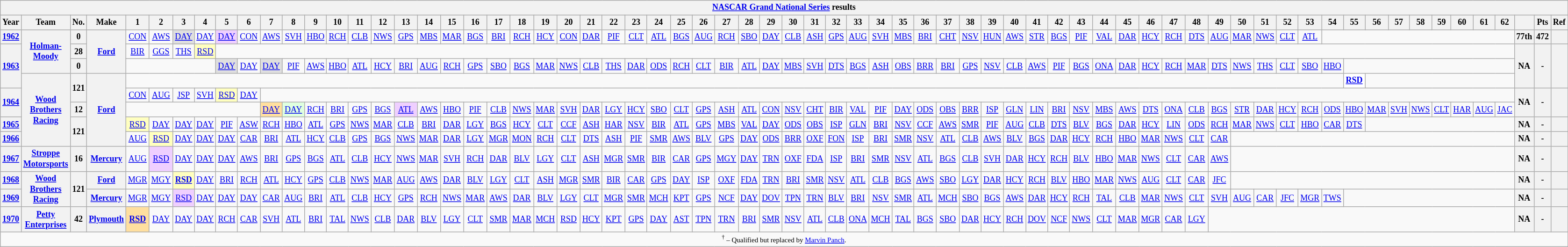<table class="wikitable" style="text-align:center; font-size:75%">
<tr>
<th colspan=69><a href='#'>NASCAR Grand National Series</a> results</th>
</tr>
<tr>
<th>Year</th>
<th>Team</th>
<th>No.</th>
<th>Make</th>
<th>1</th>
<th>2</th>
<th>3</th>
<th>4</th>
<th>5</th>
<th>6</th>
<th>7</th>
<th>8</th>
<th>9</th>
<th>10</th>
<th>11</th>
<th>12</th>
<th>13</th>
<th>14</th>
<th>15</th>
<th>16</th>
<th>17</th>
<th>18</th>
<th>19</th>
<th>20</th>
<th>21</th>
<th>22</th>
<th>23</th>
<th>24</th>
<th>25</th>
<th>26</th>
<th>27</th>
<th>28</th>
<th>29</th>
<th>30</th>
<th>31</th>
<th>32</th>
<th>33</th>
<th>34</th>
<th>35</th>
<th>36</th>
<th>37</th>
<th>38</th>
<th>39</th>
<th>40</th>
<th>41</th>
<th>42</th>
<th>43</th>
<th>44</th>
<th>45</th>
<th>46</th>
<th>47</th>
<th>48</th>
<th>49</th>
<th>50</th>
<th>51</th>
<th>52</th>
<th>53</th>
<th>54</th>
<th>55</th>
<th>56</th>
<th>57</th>
<th>58</th>
<th>59</th>
<th>60</th>
<th>61</th>
<th>62</th>
<th></th>
<th>Pts</th>
<th>Ref</th>
</tr>
<tr>
<th><a href='#'>1962</a></th>
<th rowspan=3><a href='#'>Holman-Moody</a></th>
<th>0</th>
<th rowspan=3><a href='#'>Ford</a></th>
<td><a href='#'>CON</a></td>
<td><a href='#'>AWS</a></td>
<td style="background:#DFDFDF;"><a href='#'>DAY</a><br></td>
<td><a href='#'>DAY</a></td>
<td style="background:#EFCFFF;"><a href='#'>DAY</a><br></td>
<td><a href='#'>CON</a></td>
<td><a href='#'>AWS</a></td>
<td><a href='#'>SVH</a></td>
<td><a href='#'>HBO</a></td>
<td><a href='#'>RCH</a></td>
<td><a href='#'>CLB</a></td>
<td><a href='#'>NWS</a></td>
<td><a href='#'>GPS</a></td>
<td><a href='#'>MBS</a></td>
<td><a href='#'>MAR</a></td>
<td><a href='#'>BGS</a></td>
<td><a href='#'>BRI</a></td>
<td><a href='#'>RCH</a></td>
<td><a href='#'>HCY</a></td>
<td><a href='#'>CON</a></td>
<td><a href='#'>DAR</a></td>
<td><a href='#'>PIF</a></td>
<td><a href='#'>CLT</a></td>
<td><a href='#'>ATL</a></td>
<td><a href='#'>BGS</a></td>
<td><a href='#'>AUG</a></td>
<td><a href='#'>RCH</a></td>
<td><a href='#'>SBO</a></td>
<td><a href='#'>DAY</a></td>
<td><a href='#'>CLB</a></td>
<td><a href='#'>ASH</a></td>
<td><a href='#'>GPS</a></td>
<td><a href='#'>AUG</a></td>
<td><a href='#'>SVH</a></td>
<td><a href='#'>MBS</a></td>
<td><a href='#'>BRI</a></td>
<td><a href='#'>CHT</a></td>
<td><a href='#'>NSV</a></td>
<td><a href='#'>HUN</a></td>
<td><a href='#'>AWS</a></td>
<td><a href='#'>STR</a></td>
<td><a href='#'>BGS</a></td>
<td><a href='#'>PIF</a></td>
<td><a href='#'>VAL</a></td>
<td><a href='#'>DAR</a></td>
<td><a href='#'>HCY</a></td>
<td><a href='#'>RCH</a></td>
<td><a href='#'>DTS</a></td>
<td><a href='#'>AUG</a></td>
<td><a href='#'>MAR</a></td>
<td><a href='#'>NWS</a></td>
<td><a href='#'>CLT</a></td>
<td><a href='#'>ATL</a></td>
<td colspan=9></td>
<th>77th</th>
<th>472</th>
<th></th>
</tr>
<tr>
<th rowspan=3><a href='#'>1963</a></th>
<th>28</th>
<td><a href='#'>BIR</a></td>
<td><a href='#'>GGS</a></td>
<td><a href='#'>THS</a></td>
<td style="background:#FFFFBF;"><a href='#'>RSD</a><br></td>
<td colspan=58></td>
<th rowspan=3>NA</th>
<th rowspan=3>-</th>
<th rowspan=3></th>
</tr>
<tr>
<th>0</th>
<td colspan=4></td>
<td style="background:#DFDFDF;"><a href='#'>DAY</a><br></td>
<td><a href='#'>DAY</a></td>
<td style="background:#DFDFDF;"><a href='#'>DAY</a><br></td>
<td><a href='#'>PIF</a></td>
<td><a href='#'>AWS</a></td>
<td><a href='#'>HBO</a></td>
<td><a href='#'>ATL</a></td>
<td><a href='#'>HCY</a></td>
<td><a href='#'>BRI</a></td>
<td><a href='#'>AUG</a></td>
<td><a href='#'>RCH</a></td>
<td><a href='#'>GPS</a></td>
<td><a href='#'>SBO</a></td>
<td><a href='#'>BGS</a></td>
<td><a href='#'>MAR</a></td>
<td><a href='#'>NWS</a></td>
<td><a href='#'>CLB</a></td>
<td><a href='#'>THS</a></td>
<td><a href='#'>DAR</a></td>
<td><a href='#'>ODS</a></td>
<td><a href='#'>RCH</a></td>
<td><a href='#'>CLT</a></td>
<td><a href='#'>BIR</a></td>
<td><a href='#'>ATL</a></td>
<td><a href='#'>DAY</a></td>
<td><a href='#'>MBS</a></td>
<td><a href='#'>SVH</a></td>
<td><a href='#'>DTS</a></td>
<td><a href='#'>BGS</a></td>
<td><a href='#'>ASH</a></td>
<td><a href='#'>OBS</a></td>
<td><a href='#'>BRR</a></td>
<td><a href='#'>BRI</a></td>
<td><a href='#'>GPS</a></td>
<td><a href='#'>NSV</a></td>
<td><a href='#'>CLB</a></td>
<td><a href='#'>AWS</a></td>
<td><a href='#'>PIF</a></td>
<td><a href='#'>BGS</a></td>
<td><a href='#'>ONA</a></td>
<td><a href='#'>DAR</a></td>
<td><a href='#'>HCY</a></td>
<td><a href='#'>RCH</a></td>
<td><a href='#'>MAR</a></td>
<td><a href='#'>DTS</a></td>
<td><a href='#'>NWS</a></td>
<td><a href='#'>THS</a></td>
<td><a href='#'>CLT</a></td>
<td><a href='#'>SBO</a></td>
<td><a href='#'>HBO</a></td>
<td colspan=8></td>
</tr>
<tr>
<th rowspan=5><a href='#'>Wood Brothers Racing</a></th>
<th rowspan=2>121</th>
<th rowspan=5><a href='#'>Ford</a></th>
<td colspan=54></td>
<td style="background:#FFFFFF;"><strong><a href='#'>RSD</a></strong><br></td>
<td colspan=7></td>
</tr>
<tr>
<th rowspan=2><a href='#'>1964</a></th>
<td><a href='#'>CON</a></td>
<td><a href='#'>AUG</a></td>
<td><a href='#'>JSP</a></td>
<td><a href='#'>SVH</a></td>
<td style="background:#FFFFBF;"><a href='#'>RSD</a><br></td>
<td><a href='#'>DAY</a></td>
<td colspan=56></td>
<th rowspan=2>NA</th>
<th rowspan=2>-</th>
<th rowspan=2></th>
</tr>
<tr>
<th>12</th>
<td colspan=6></td>
<td style="background:#FFDF9F;"><a href='#'>DAY</a><br></td>
<td style="background:#DFFFDF;"><a href='#'>DAY</a><br></td>
<td><a href='#'>RCH</a></td>
<td><a href='#'>BRI</a></td>
<td><a href='#'>GPS</a></td>
<td><a href='#'>BGS</a></td>
<td style="background:#EFCFFF;"><a href='#'>ATL</a><br></td>
<td><a href='#'>AWS</a></td>
<td><a href='#'>HBO</a></td>
<td><a href='#'>PIF</a></td>
<td><a href='#'>CLB</a></td>
<td><a href='#'>NWS</a></td>
<td><a href='#'>MAR</a></td>
<td><a href='#'>SVH</a></td>
<td><a href='#'>DAR</a></td>
<td><a href='#'>LGY</a></td>
<td><a href='#'>HCY</a></td>
<td><a href='#'>SBO</a></td>
<td><a href='#'>CLT</a></td>
<td><a href='#'>GPS</a></td>
<td><a href='#'>ASH</a></td>
<td><a href='#'>ATL</a></td>
<td><a href='#'>CON</a></td>
<td><a href='#'>NSV</a></td>
<td><a href='#'>CHT</a></td>
<td><a href='#'>BIR</a></td>
<td><a href='#'>VAL</a></td>
<td><a href='#'>PIF</a></td>
<td><a href='#'>DAY</a></td>
<td><a href='#'>ODS</a></td>
<td><a href='#'>OBS</a></td>
<td><a href='#'>BRR</a></td>
<td><a href='#'>ISP</a></td>
<td><a href='#'>GLN</a></td>
<td><a href='#'>LIN</a></td>
<td><a href='#'>BRI</a></td>
<td><a href='#'>NSV</a></td>
<td><a href='#'>MBS</a></td>
<td><a href='#'>AWS</a></td>
<td><a href='#'>DTS</a></td>
<td><a href='#'>ONA</a></td>
<td><a href='#'>CLB</a></td>
<td><a href='#'>BGS</a></td>
<td><a href='#'>STR</a></td>
<td><a href='#'>DAR</a></td>
<td><a href='#'>HCY</a></td>
<td><a href='#'>RCH</a></td>
<td><a href='#'>ODS</a></td>
<td><a href='#'>HBO</a></td>
<td><a href='#'>MAR</a></td>
<td><a href='#'>SVH</a></td>
<td><a href='#'>NWS</a></td>
<td><a href='#'>CLT</a></td>
<td><a href='#'>HAR</a></td>
<td><a href='#'>AUG</a></td>
<td><a href='#'>JAC</a></td>
</tr>
<tr>
<th><a href='#'>1965</a></th>
<th rowspan=2>121</th>
<td style="background:#FFFFBF;"><a href='#'>RSD</a><br></td>
<td><a href='#'>DAY</a></td>
<td><a href='#'>DAY</a></td>
<td><a href='#'>DAY</a></td>
<td><a href='#'>PIF</a></td>
<td><a href='#'>ASW</a></td>
<td><a href='#'>RCH</a></td>
<td><a href='#'>HBO</a></td>
<td><a href='#'>ATL</a></td>
<td><a href='#'>GPS</a></td>
<td><a href='#'>NWS</a></td>
<td><a href='#'>MAR</a></td>
<td><a href='#'>CLB</a></td>
<td><a href='#'>BRI</a></td>
<td><a href='#'>DAR</a></td>
<td><a href='#'>LGY</a></td>
<td><a href='#'>BGS</a></td>
<td><a href='#'>HCY</a></td>
<td><a href='#'>CLT</a></td>
<td><a href='#'>CCF</a></td>
<td><a href='#'>ASH</a></td>
<td><a href='#'>HAR</a></td>
<td><a href='#'>NSV</a></td>
<td><a href='#'>BIR</a></td>
<td><a href='#'>ATL</a></td>
<td><a href='#'>GPS</a></td>
<td><a href='#'>MBS</a></td>
<td><a href='#'>VAL</a></td>
<td><a href='#'>DAY</a></td>
<td><a href='#'>ODS</a></td>
<td><a href='#'>OBS</a></td>
<td><a href='#'>ISP</a></td>
<td><a href='#'>GLN</a></td>
<td><a href='#'>BRI</a></td>
<td><a href='#'>NSV</a></td>
<td><a href='#'>CCF</a></td>
<td><a href='#'>AWS</a></td>
<td><a href='#'>SMR</a></td>
<td><a href='#'>PIF</a></td>
<td><a href='#'>AUG</a></td>
<td><a href='#'>CLB</a></td>
<td><a href='#'>DTS</a></td>
<td><a href='#'>BLV</a></td>
<td><a href='#'>BGS</a></td>
<td><a href='#'>DAR</a></td>
<td><a href='#'>HCY</a></td>
<td><a href='#'>LIN</a></td>
<td><a href='#'>ODS</a></td>
<td><a href='#'>RCH</a></td>
<td><a href='#'>MAR</a></td>
<td><a href='#'>NWS</a></td>
<td><a href='#'>CLT</a></td>
<td><a href='#'>HBO</a></td>
<td><a href='#'>CAR</a></td>
<td><a href='#'>DTS</a></td>
<td colspan=7></td>
<th>NA</th>
<th>-</th>
<th></th>
</tr>
<tr>
<th><a href='#'>1966</a></th>
<td><a href='#'>AUG</a></td>
<td style="background:#FFFFBF;"><a href='#'>RSD</a><br></td>
<td><a href='#'>DAY</a></td>
<td><a href='#'>DAY</a></td>
<td><a href='#'>DAY</a></td>
<td><a href='#'>CAR</a></td>
<td><a href='#'>BRI</a></td>
<td><a href='#'>ATL</a></td>
<td><a href='#'>HCY</a></td>
<td><a href='#'>CLB</a></td>
<td><a href='#'>GPS</a></td>
<td><a href='#'>BGS</a></td>
<td><a href='#'>NWS</a></td>
<td><a href='#'>MAR</a></td>
<td><a href='#'>DAR</a></td>
<td><a href='#'>LGY</a></td>
<td><a href='#'>MGR</a></td>
<td><a href='#'>MON</a></td>
<td><a href='#'>RCH</a></td>
<td><a href='#'>CLT</a></td>
<td><a href='#'>DTS</a></td>
<td><a href='#'>ASH</a></td>
<td><a href='#'>PIF</a></td>
<td><a href='#'>SMR</a></td>
<td><a href='#'>AWS</a></td>
<td><a href='#'>BLV</a></td>
<td><a href='#'>GPS</a></td>
<td><a href='#'>DAY</a></td>
<td><a href='#'>ODS</a></td>
<td><a href='#'>BRR</a></td>
<td><a href='#'>OXF</a></td>
<td><a href='#'>FON</a></td>
<td><a href='#'>ISP</a></td>
<td><a href='#'>BRI</a></td>
<td><a href='#'>SMR</a></td>
<td><a href='#'>NSV</a></td>
<td><a href='#'>ATL</a></td>
<td><a href='#'>CLB</a></td>
<td><a href='#'>AWS</a></td>
<td><a href='#'>BLV</a></td>
<td><a href='#'>BGS</a></td>
<td><a href='#'>DAR</a></td>
<td><a href='#'>HCY</a></td>
<td><a href='#'>RCH</a></td>
<td><a href='#'>HBO</a></td>
<td><a href='#'>MAR</a></td>
<td><a href='#'>NWS</a></td>
<td><a href='#'>CLT</a></td>
<td><a href='#'>CAR</a></td>
<td colspan=13></td>
<th>NA</th>
<th>-</th>
<th></th>
</tr>
<tr>
<th><a href='#'>1967</a></th>
<th><a href='#'>Stroppe Motorsports</a></th>
<th>16</th>
<th><a href='#'>Mercury</a></th>
<td><a href='#'>AUG</a></td>
<td style="background:#EFCFFF;"><a href='#'>RSD</a><br></td>
<td><a href='#'>DAY</a></td>
<td><a href='#'>DAY</a></td>
<td><a href='#'>DAY</a></td>
<td><a href='#'>AWS</a></td>
<td><a href='#'>BRI</a></td>
<td><a href='#'>GPS</a></td>
<td><a href='#'>BGS</a></td>
<td><a href='#'>ATL</a></td>
<td><a href='#'>CLB</a></td>
<td><a href='#'>HCY</a></td>
<td><a href='#'>NWS</a></td>
<td><a href='#'>MAR</a></td>
<td><a href='#'>SVH</a></td>
<td><a href='#'>RCH</a></td>
<td><a href='#'>DAR</a></td>
<td><a href='#'>BLV</a></td>
<td><a href='#'>LGY</a></td>
<td><a href='#'>CLT</a></td>
<td><a href='#'>ASH</a></td>
<td><a href='#'>MGR</a></td>
<td><a href='#'>SMR</a></td>
<td><a href='#'>BIR</a></td>
<td><a href='#'>CAR</a></td>
<td><a href='#'>GPS</a></td>
<td><a href='#'>MGY</a></td>
<td><a href='#'>DAY</a></td>
<td><a href='#'>TRN</a></td>
<td><a href='#'>OXF</a></td>
<td><a href='#'>FDA</a></td>
<td><a href='#'>ISP</a></td>
<td><a href='#'>BRI</a></td>
<td><a href='#'>SMR</a></td>
<td><a href='#'>NSV</a></td>
<td><a href='#'>ATL</a></td>
<td><a href='#'>BGS</a></td>
<td><a href='#'>CLB</a></td>
<td><a href='#'>SVH</a></td>
<td><a href='#'>DAR</a></td>
<td><a href='#'>HCY</a></td>
<td><a href='#'>RCH</a></td>
<td><a href='#'>BLV</a></td>
<td><a href='#'>HBO</a></td>
<td><a href='#'>MAR</a></td>
<td><a href='#'>NWS</a></td>
<td><a href='#'>CLT</a></td>
<td><a href='#'>CAR</a></td>
<td><a href='#'>AWS</a></td>
<td colspan=13></td>
<th>NA</th>
<th>-</th>
<th></th>
</tr>
<tr>
<th><a href='#'>1968</a></th>
<th rowspan=2><a href='#'>Wood Brothers Racing</a></th>
<th rowspan=2>121</th>
<th><a href='#'>Ford</a></th>
<td><a href='#'>MGR</a></td>
<td><a href='#'>MGY</a></td>
<td style="background:#FFFFBF;"><strong><a href='#'>RSD</a></strong><br></td>
<td><a href='#'>DAY</a></td>
<td><a href='#'>BRI</a></td>
<td><a href='#'>RCH</a></td>
<td><a href='#'>ATL</a></td>
<td><a href='#'>HCY</a></td>
<td><a href='#'>GPS</a></td>
<td><a href='#'>CLB</a></td>
<td><a href='#'>NWS</a></td>
<td><a href='#'>MAR</a></td>
<td><a href='#'>AUG</a></td>
<td><a href='#'>AWS</a></td>
<td><a href='#'>DAR</a></td>
<td><a href='#'>BLV</a></td>
<td><a href='#'>LGY</a></td>
<td><a href='#'>CLT</a></td>
<td><a href='#'>ASH</a></td>
<td><a href='#'>MGR</a></td>
<td><a href='#'>SMR</a></td>
<td><a href='#'>BIR</a></td>
<td><a href='#'>CAR</a></td>
<td><a href='#'>GPS</a></td>
<td><a href='#'>DAY</a></td>
<td><a href='#'>ISP</a></td>
<td><a href='#'>OXF</a></td>
<td><a href='#'>FDA</a></td>
<td><a href='#'>TRN</a></td>
<td><a href='#'>BRI</a></td>
<td><a href='#'>SMR</a></td>
<td><a href='#'>NSV</a></td>
<td><a href='#'>ATL</a></td>
<td><a href='#'>CLB</a></td>
<td><a href='#'>BGS</a></td>
<td><a href='#'>AWS</a></td>
<td><a href='#'>SBO</a></td>
<td><a href='#'>LGY</a></td>
<td><a href='#'>DAR</a></td>
<td><a href='#'>HCY</a></td>
<td><a href='#'>RCH</a></td>
<td><a href='#'>BLV</a></td>
<td><a href='#'>HBO</a></td>
<td><a href='#'>MAR</a></td>
<td><a href='#'>NWS</a></td>
<td><a href='#'>AUG</a></td>
<td><a href='#'>CLT</a></td>
<td><a href='#'>CAR</a></td>
<td><a href='#'>JFC</a></td>
<td colspan=13></td>
<th>NA</th>
<th>-</th>
<th></th>
</tr>
<tr>
<th><a href='#'>1969</a></th>
<th><a href='#'>Mercury</a></th>
<td><a href='#'>MGR</a></td>
<td><a href='#'>MGY</a></td>
<td style="background:#EFCFFF;"><a href='#'>RSD</a><br></td>
<td><a href='#'>DAY</a></td>
<td><a href='#'>DAY</a></td>
<td><a href='#'>DAY</a></td>
<td><a href='#'>CAR</a></td>
<td><a href='#'>AUG</a></td>
<td><a href='#'>BRI</a></td>
<td><a href='#'>ATL</a></td>
<td><a href='#'>CLB</a></td>
<td><a href='#'>HCY</a></td>
<td><a href='#'>GPS</a></td>
<td><a href='#'>RCH</a></td>
<td><a href='#'>NWS</a></td>
<td><a href='#'>MAR</a></td>
<td><a href='#'>AWS</a></td>
<td><a href='#'>DAR</a></td>
<td><a href='#'>BLV</a></td>
<td><a href='#'>LGY</a></td>
<td><a href='#'>CLT</a></td>
<td><a href='#'>MGR</a></td>
<td><a href='#'>SMR</a></td>
<td><a href='#'>MCH</a></td>
<td><a href='#'>KPT</a></td>
<td><a href='#'>GPS</a></td>
<td><a href='#'>NCF</a></td>
<td><a href='#'>DAY</a></td>
<td><a href='#'>DOV</a></td>
<td><a href='#'>TPN</a></td>
<td><a href='#'>TRN</a></td>
<td><a href='#'>BLV</a></td>
<td><a href='#'>BRI</a></td>
<td><a href='#'>NSV</a></td>
<td><a href='#'>SMR</a></td>
<td><a href='#'>ATL</a></td>
<td><a href='#'>MCH</a></td>
<td><a href='#'>SBO</a></td>
<td><a href='#'>BGS</a></td>
<td><a href='#'>AWS</a></td>
<td><a href='#'>DAR</a></td>
<td><a href='#'>HCY</a></td>
<td><a href='#'>RCH</a></td>
<td><a href='#'>TAL</a></td>
<td><a href='#'>CLB</a></td>
<td><a href='#'>MAR</a></td>
<td><a href='#'>NWS</a></td>
<td><a href='#'>CLT</a></td>
<td><a href='#'>SVH</a></td>
<td><a href='#'>AUG</a></td>
<td><a href='#'>CAR</a></td>
<td><a href='#'>JFC</a></td>
<td><a href='#'>MGR</a></td>
<td><a href='#'>TWS</a></td>
<td colspan=8></td>
<th>NA</th>
<th>-</th>
<th></th>
</tr>
<tr>
<th><a href='#'>1970</a></th>
<th><a href='#'>Petty Enterprises</a></th>
<th>42</th>
<th><a href='#'>Plymouth</a></th>
<td style="background:#FFDF9F;"><strong><a href='#'>RSD</a></strong><br></td>
<td><a href='#'>DAY</a></td>
<td><a href='#'>DAY</a></td>
<td><a href='#'>DAY</a></td>
<td><a href='#'>RCH</a></td>
<td><a href='#'>CAR</a></td>
<td><a href='#'>SVH</a></td>
<td><a href='#'>ATL</a></td>
<td><a href='#'>BRI</a></td>
<td><a href='#'>TAL</a></td>
<td><a href='#'>NWS</a></td>
<td><a href='#'>CLB</a></td>
<td><a href='#'>DAR</a></td>
<td><a href='#'>BLV</a></td>
<td><a href='#'>LGY</a></td>
<td><a href='#'>CLT</a></td>
<td><a href='#'>SMR</a></td>
<td><a href='#'>MAR</a></td>
<td><a href='#'>MCH</a></td>
<td><a href='#'>RSD</a></td>
<td><a href='#'>HCY</a></td>
<td><a href='#'>KPT</a></td>
<td><a href='#'>GPS</a></td>
<td><a href='#'>DAY</a></td>
<td><a href='#'>AST</a></td>
<td><a href='#'>TPN</a></td>
<td><a href='#'>TRN</a></td>
<td><a href='#'>BRI</a></td>
<td><a href='#'>SMR</a></td>
<td><a href='#'>NSV</a></td>
<td><a href='#'>ATL</a></td>
<td><a href='#'>CLB</a></td>
<td><a href='#'>ONA</a></td>
<td><a href='#'>MCH</a></td>
<td><a href='#'>TAL</a></td>
<td><a href='#'>BGS</a></td>
<td><a href='#'>SBO</a></td>
<td><a href='#'>DAR</a></td>
<td><a href='#'>HCY</a></td>
<td><a href='#'>RCH</a></td>
<td><a href='#'>DOV</a></td>
<td><a href='#'>NCF</a></td>
<td><a href='#'>NWS</a></td>
<td><a href='#'>CLT</a></td>
<td><a href='#'>MAR</a></td>
<td><a href='#'>MGR</a></td>
<td><a href='#'>CAR</a></td>
<td><a href='#'>LGY</a></td>
<td colspan=14></td>
<th>NA</th>
<th>-</th>
<th></th>
</tr>
<tr>
<td colspan=70><small><sup>†</sup> – Qualified but replaced by <a href='#'>Marvin Panch</a>.</small></td>
</tr>
</table>
